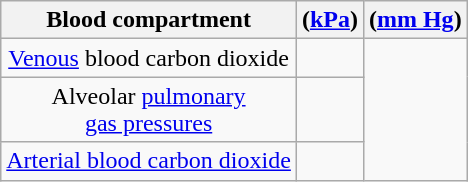<table class="wikitable floatright" style="text-align: center;">
<tr>
<th>Blood compartment</th>
<th>(<a href='#'>kPa</a>)</th>
<th>(<a href='#'>mm Hg</a>)</th>
</tr>
<tr>
<td><a href='#'>Venous</a> blood carbon dioxide</td>
<td></td>
</tr>
<tr>
<td>Alveolar <a href='#'>pulmonary<br>gas pressures</a></td>
<td></td>
</tr>
<tr>
<td><a href='#'>Arterial blood carbon dioxide</a></td>
<td></td>
</tr>
</table>
